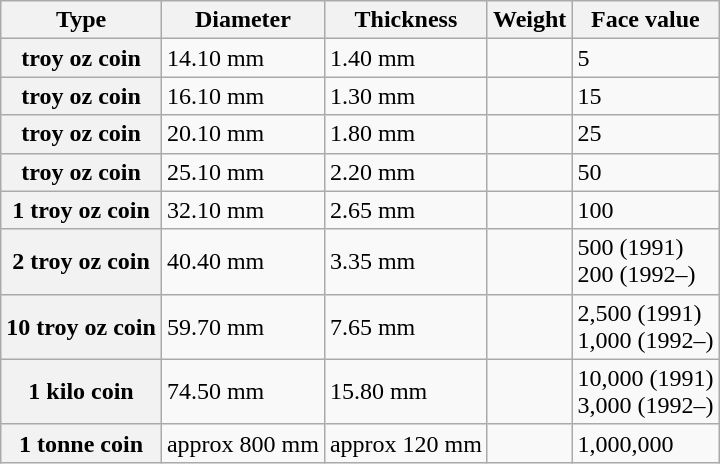<table class="wikitable">
<tr>
<th>Type</th>
<th>Diameter</th>
<th>Thickness</th>
<th>Weight</th>
<th>Face value</th>
</tr>
<tr>
<th> troy oz coin</th>
<td>14.10 mm</td>
<td>1.40 mm</td>
<td></td>
<td>5</td>
</tr>
<tr>
<th> troy oz coin</th>
<td>16.10 mm</td>
<td>1.30 mm</td>
<td></td>
<td>15</td>
</tr>
<tr>
<th> troy oz coin</th>
<td>20.10 mm</td>
<td>1.80 mm</td>
<td></td>
<td>25</td>
</tr>
<tr>
<th> troy oz coin</th>
<td>25.10 mm</td>
<td>2.20 mm</td>
<td></td>
<td>50</td>
</tr>
<tr>
<th>1 troy oz coin</th>
<td>32.10 mm</td>
<td>2.65 mm</td>
<td></td>
<td>100</td>
</tr>
<tr>
<th>2 troy oz coin</th>
<td>40.40 mm</td>
<td>3.35 mm</td>
<td></td>
<td>500 (1991)<br>200 (1992–)</td>
</tr>
<tr>
<th>10 troy oz coin</th>
<td>59.70 mm</td>
<td>7.65 mm</td>
<td></td>
<td>2,500 (1991)<br>1,000 (1992–)</td>
</tr>
<tr>
<th>1 kilo coin</th>
<td>74.50 mm</td>
<td>15.80 mm</td>
<td></td>
<td>10,000 (1991)<br>3,000 (1992–)</td>
</tr>
<tr>
<th>1 tonne coin</th>
<td>approx 800 mm</td>
<td>approx 120 mm</td>
<td></td>
<td>1,000,000</td>
</tr>
</table>
